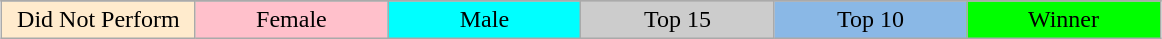<table class="wikitable" style="margin:1em auto; text-align:center;">
<tr>
</tr>
<tr>
<td style="background:#FFEBCD;" width="15%">Did Not Perform</td>
<td style="background:pink;" width="15%">Female</td>
<td style="background:cyan;" width="15%">Male</td>
<td style="background:#CCCCCC;" width="15%">Top 15</td>
<td style="background:#8AB8E6;" width="15%">Top 10</td>
<td style="background:lime;" width="15%">Winner</td>
</tr>
</table>
